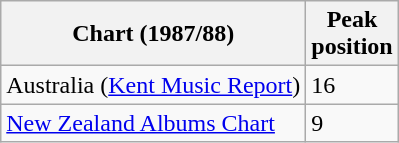<table class="wikitable">
<tr>
<th>Chart (1987/88)</th>
<th>Peak<br>position</th>
</tr>
<tr>
<td>Australia (<a href='#'>Kent Music Report</a>)</td>
<td>16</td>
</tr>
<tr>
<td><a href='#'>New Zealand Albums Chart</a></td>
<td>9</td>
</tr>
</table>
